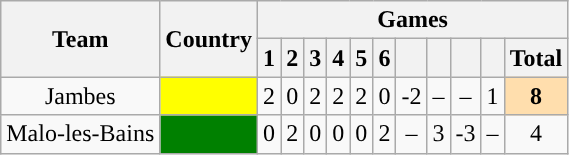<table class="wikitable plainrowheaders" style="text-align:center;">
<tr>
<th rowspan=2>Team</th>
<th rowspan=2>Country</th>
<th colspan=11>Games</th>
</tr>
<tr>
<th>1</th>
<th>2</th>
<th>3</th>
<th>4</th>
<th>5</th>
<th>6</th>
<th></th>
<th></th>
<th></th>
<th></th>
<th>Total</th>
</tr>
<tr>
<td>Jambes</td>
<td style="background:yellow"></td>
<td>2</td>
<td>0</td>
<td>2</td>
<td>2</td>
<td>2</td>
<td>0</td>
<td>-2</td>
<td>–</td>
<td>–</td>
<td>1</td>
<td style="font-weight:bold; background:NavajoWhite;">8</td>
</tr>
<tr>
<td>Malo-les-Bains</td>
<td style="background:green"></td>
<td>0</td>
<td>2</td>
<td>0</td>
<td>0</td>
<td>0</td>
<td>2</td>
<td>–</td>
<td>3</td>
<td>-3</td>
<td>–</td>
<td>4</td>
</tr>
</table>
